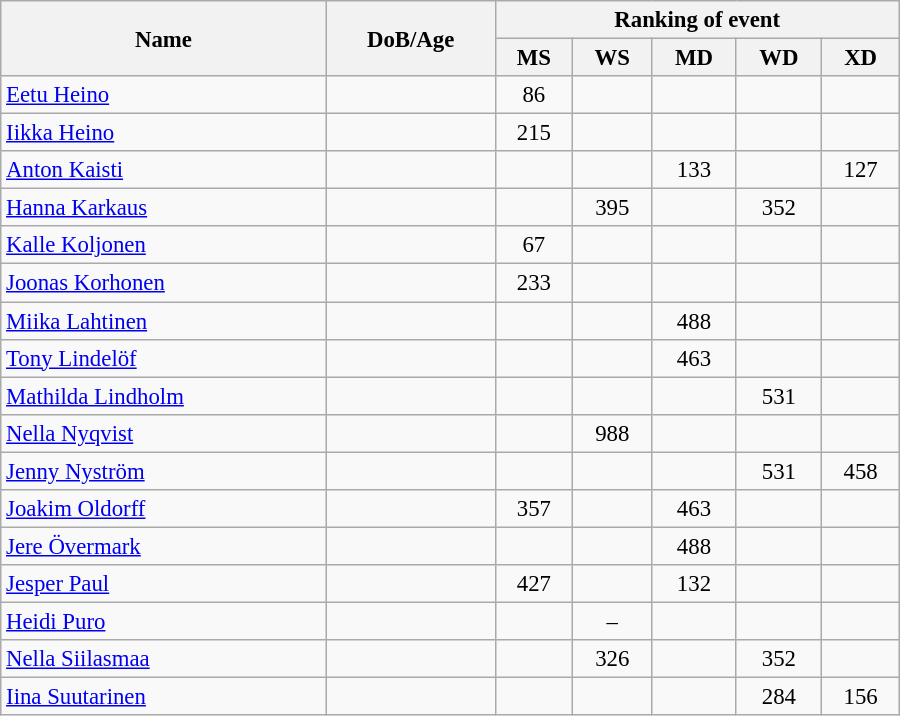<table class="wikitable"  style="width:600px; font-size:95%; text-align:center">
<tr>
<th align="left" rowspan="2">Name</th>
<th align="left" rowspan="2">DoB/Age</th>
<th align="center" colspan="5">Ranking of event</th>
</tr>
<tr>
<th align="left">MS</th>
<th align="left">WS</th>
<th align="left">MD</th>
<th align="left">WD</th>
<th align="left">XD</th>
</tr>
<tr>
<td align="left"><a href='#'>Eetu Heino</a></td>
<td align="left"></td>
<td>86</td>
<td></td>
<td></td>
<td></td>
<td></td>
</tr>
<tr>
<td align="left"><a href='#'>Iikka Heino</a></td>
<td align="left"></td>
<td>215</td>
<td></td>
<td></td>
<td></td>
<td></td>
</tr>
<tr>
<td align="left"><a href='#'>Anton Kaisti</a></td>
<td align="left"></td>
<td></td>
<td></td>
<td>133</td>
<td></td>
<td>127</td>
</tr>
<tr>
<td align="left"><a href='#'>Hanna Karkaus</a></td>
<td align="left"></td>
<td></td>
<td>395</td>
<td></td>
<td>352</td>
<td></td>
</tr>
<tr>
<td align="left"><a href='#'>Kalle Koljonen</a></td>
<td align="left"></td>
<td>67</td>
<td></td>
<td></td>
<td></td>
<td></td>
</tr>
<tr>
<td align="left"><a href='#'>Joonas Korhonen</a></td>
<td align="left"></td>
<td>233</td>
<td></td>
<td></td>
<td></td>
<td></td>
</tr>
<tr>
<td align="left"><a href='#'>Miika Lahtinen</a></td>
<td align="left"></td>
<td></td>
<td></td>
<td>488</td>
<td></td>
<td></td>
</tr>
<tr>
<td align="left"><a href='#'>Tony Lindelöf</a></td>
<td align="left"></td>
<td></td>
<td></td>
<td>463</td>
<td></td>
<td></td>
</tr>
<tr>
<td align="left"><a href='#'>Mathilda Lindholm</a></td>
<td align="left"></td>
<td></td>
<td></td>
<td></td>
<td>531</td>
<td></td>
</tr>
<tr>
<td align="left"><a href='#'>Nella Nyqvist</a></td>
<td align="left"></td>
<td></td>
<td>988</td>
<td></td>
<td></td>
<td></td>
</tr>
<tr>
<td align="left"><a href='#'>Jenny Nyström</a></td>
<td align="left"></td>
<td></td>
<td></td>
<td></td>
<td>531</td>
<td>458</td>
</tr>
<tr>
<td align="left"><a href='#'>Joakim Oldorff</a></td>
<td align="left"></td>
<td>357</td>
<td></td>
<td>463</td>
<td></td>
<td></td>
</tr>
<tr>
<td align="left"><a href='#'>Jere Övermark</a></td>
<td align="left"></td>
<td></td>
<td></td>
<td>488</td>
<td></td>
<td></td>
</tr>
<tr>
<td align="left"><a href='#'>Jesper Paul</a></td>
<td align="left"></td>
<td>427</td>
<td></td>
<td>132</td>
<td></td>
<td></td>
</tr>
<tr>
<td align="left"><a href='#'>Heidi Puro</a></td>
<td align="left"></td>
<td></td>
<td>–</td>
<td></td>
<td></td>
<td></td>
</tr>
<tr>
<td align="left"><a href='#'>Nella Siilasmaa</a></td>
<td align="left"></td>
<td></td>
<td>326</td>
<td></td>
<td>352</td>
<td></td>
</tr>
<tr>
<td align="left"><a href='#'>Iina Suutarinen</a></td>
<td align="left"></td>
<td></td>
<td></td>
<td></td>
<td>284</td>
<td>156</td>
</tr>
</table>
